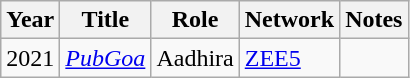<table class="wikitable">
<tr>
<th>Year</th>
<th>Title</th>
<th>Role</th>
<th>Network</th>
<th>Notes</th>
</tr>
<tr>
<td>2021</td>
<td><em><a href='#'>PubGoa</a></em></td>
<td>Aadhira</td>
<td><a href='#'>ZEE5</a></td>
<td></td>
</tr>
</table>
